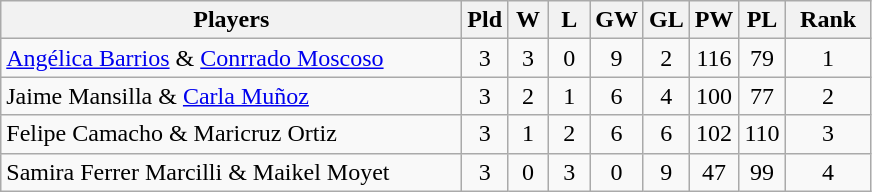<table class=wikitable style="text-align:center">
<tr>
<th width=300>Players</th>
<th width=20>Pld</th>
<th width=20>W</th>
<th width=20>L</th>
<th width=20>GW</th>
<th width=20>GL</th>
<th width=20>PW</th>
<th width=20>PL</th>
<th width=50>Rank</th>
</tr>
<tr>
<td align=left> <a href='#'>Angélica Barrios</a> & <a href='#'>Conrrado Moscoso</a></td>
<td>3</td>
<td>3</td>
<td>0</td>
<td>9</td>
<td>2</td>
<td>116</td>
<td>79</td>
<td>1</td>
</tr>
<tr>
<td align=left> Jaime Mansilla & <a href='#'>Carla Muñoz</a></td>
<td>3</td>
<td>2</td>
<td>1</td>
<td>6</td>
<td>4</td>
<td>100</td>
<td>77</td>
<td>2</td>
</tr>
<tr>
<td align="left"> Felipe Camacho & Maricruz Ortiz</td>
<td>3</td>
<td>1</td>
<td>2</td>
<td>6</td>
<td>6</td>
<td>102</td>
<td>110</td>
<td>3</td>
</tr>
<tr>
<td align=left> Samira Ferrer Marcilli & Maikel Moyet</td>
<td>3</td>
<td>0</td>
<td>3</td>
<td>0</td>
<td>9</td>
<td>47</td>
<td>99</td>
<td>4</td>
</tr>
</table>
